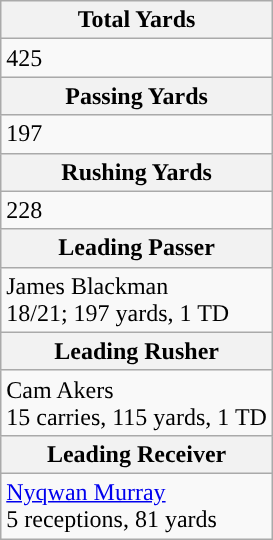<table class="wikitable">
<tr>
<th>Total Yards</th>
</tr>
<tr>
<td>425</td>
</tr>
<tr>
<th>Passing Yards</th>
</tr>
<tr>
<td>197</td>
</tr>
<tr>
<th>Rushing Yards</th>
</tr>
<tr>
<td>228</td>
</tr>
<tr>
<th>Leading Passer</th>
</tr>
<tr>
<td>James Blackman<br>18/21; 197 yards, 1 TD</td>
</tr>
<tr>
<th>Leading Rusher</th>
</tr>
<tr>
<td>Cam Akers<br>15 carries, 115 yards, 1 TD</td>
</tr>
<tr>
<th>Leading Receiver</th>
</tr>
<tr>
<td><a href='#'>Nyqwan Murray</a><br>5 receptions, 81 yards</td>
</tr>
</table>
